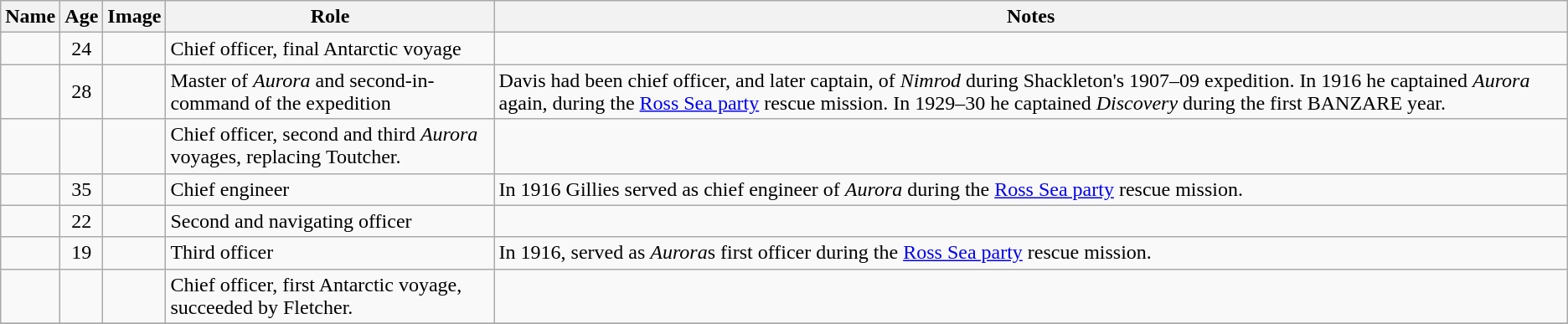<table class="wikitable sortable">
<tr>
<th scope="col">Name</th>
<th scope="col">Age</th>
<th scope="col">Image</th>
<th scope="col">Role</th>
<th scope="col">Notes</th>
</tr>
<tr |scope="row">
<td></td>
<td align="center">24</td>
<td></td>
<td>Chief officer, final Antarctic voyage</td>
<td></td>
</tr>
<tr |scope="row">
<td></td>
<td align="center">28</td>
<td></td>
<td>Master of <em>Aurora</em> and second-in-command of the expedition</td>
<td>Davis had been chief officer, and later captain, of <em>Nimrod</em> during Shackleton's 1907–09 expedition. In 1916 he captained <em>Aurora</em> again, during the <a href='#'>Ross Sea party</a> rescue mission. In 1929–30 he captained <em>Discovery</em> during the first BANZARE year.</td>
</tr>
<tr |scope="row">
<td></td>
<td align="center"></td>
<td></td>
<td>Chief officer, second and third <em>Aurora</em> voyages, replacing Toutcher.</td>
<td></td>
</tr>
<tr |scope="row">
<td></td>
<td align="center">35</td>
<td></td>
<td>Chief engineer</td>
<td>In 1916 Gillies served as chief engineer of <em>Aurora</em> during the <a href='#'>Ross Sea party</a> rescue mission.</td>
</tr>
<tr |scope="row">
<td></td>
<td align="center">22</td>
<td></td>
<td>Second and navigating officer</td>
<td></td>
</tr>
<tr |scope="row">
<td class=nowrap></td>
<td align="center">19</td>
<td></td>
<td>Third officer</td>
<td>In 1916, served as <em>Aurora</em>s first officer during the <a href='#'>Ross Sea party</a> rescue mission.</td>
</tr>
<tr |scope="row">
<td></td>
<td align="center"></td>
<td></td>
<td>Chief officer, first Antarctic voyage, succeeded by Fletcher.</td>
<td></td>
</tr>
<tr |scope="row">
</tr>
</table>
